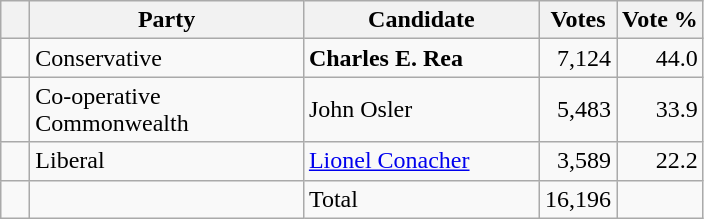<table class="wikitable">
<tr>
<th></th>
<th scope="col" style="width:175px;">Party</th>
<th scope="col" style="width:150px;">Candidate</th>
<th>Votes</th>
<th>Vote %</th>
</tr>
<tr>
<td>   </td>
<td>Conservative</td>
<td><strong>Charles E. Rea</strong></td>
<td align=right>7,124</td>
<td align=right>44.0</td>
</tr>
<tr>
<td>   </td>
<td>Co-operative Commonwealth</td>
<td>John Osler</td>
<td align=right>5,483</td>
<td align=right>33.9</td>
</tr>
<tr>
<td>   </td>
<td>Liberal</td>
<td><a href='#'>Lionel Conacher</a></td>
<td align=right>3,589</td>
<td align=right>22.2</td>
</tr>
<tr>
<td></td>
<td></td>
<td>Total</td>
<td align=right>16,196</td>
<td></td>
</tr>
</table>
